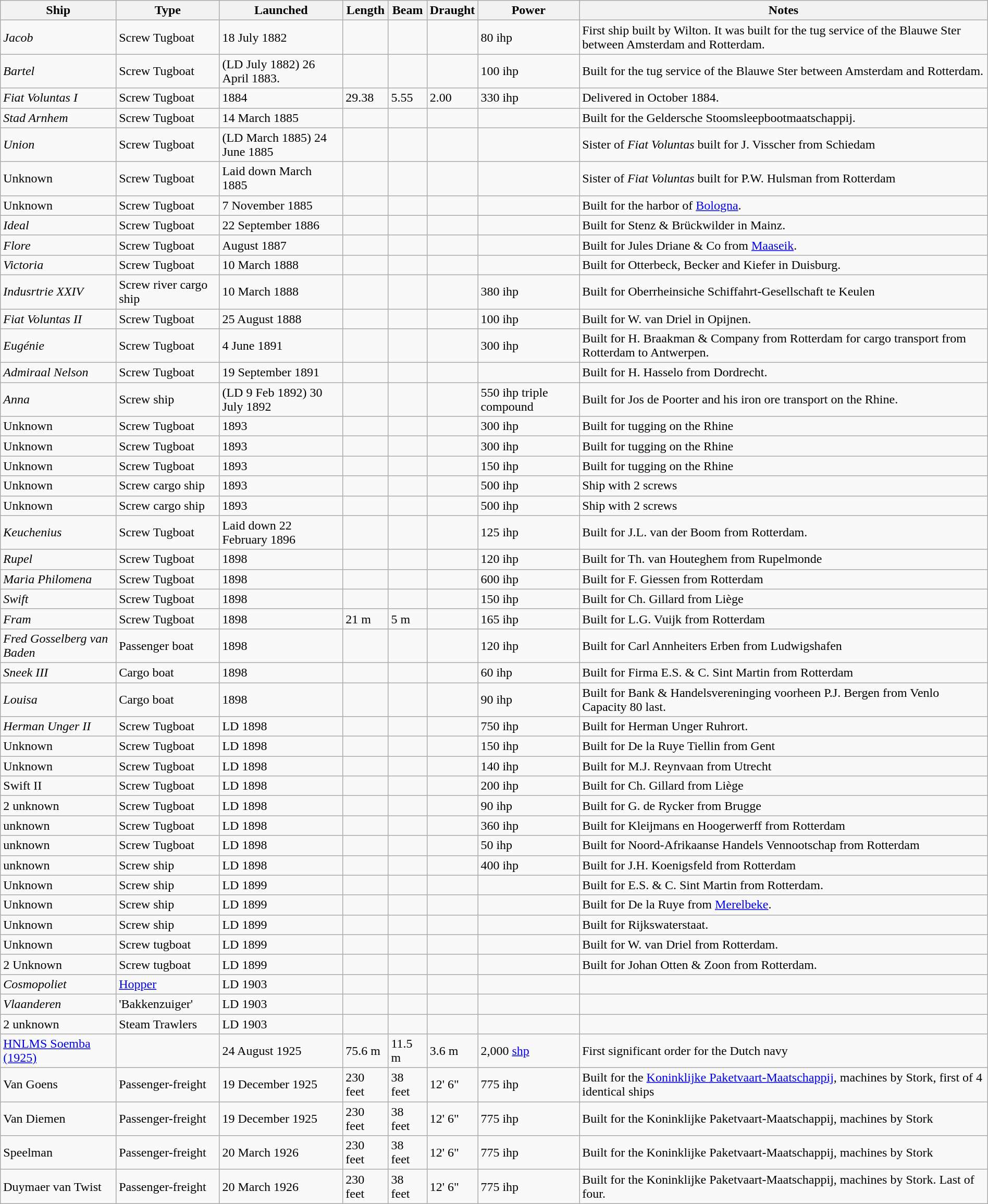<table class="wikitable sortable nowraplinks" width=100%>
<tr>
<th>Ship</th>
<th>Type</th>
<th>Launched</th>
<th>Length</th>
<th>Beam</th>
<th>Draught</th>
<th>Power</th>
<th class=unsortable>Notes</th>
</tr>
<tr>
<td><em>Jacob</em></td>
<td>Screw Tugboat</td>
<td>18 July 1882</td>
<td></td>
<td></td>
<td></td>
<td>80 ihp</td>
<td>First ship built by Wilton. It was built for the tug service of the Blauwe Ster between Amsterdam and Rotterdam.</td>
</tr>
<tr>
<td><em>Bartel</em></td>
<td>Screw Tugboat</td>
<td>(LD July 1882) 26 April 1883.</td>
<td></td>
<td></td>
<td></td>
<td>100 ihp</td>
<td>Built for the tug service of the Blauwe Ster between Amsterdam and Rotterdam.</td>
</tr>
<tr>
<td><em>Fiat Voluntas I</em> </td>
<td>Screw Tugboat</td>
<td>1884</td>
<td>29.38</td>
<td>5.55</td>
<td>2.00</td>
<td>330 ihp</td>
<td>Delivered in October 1884.</td>
</tr>
<tr>
<td><em>Stad Arnhem</em></td>
<td>Screw Tugboat</td>
<td>14 March 1885</td>
<td></td>
<td></td>
<td></td>
<td></td>
<td>Built for the Geldersche Stoomsleepbootmaatschappij.</td>
</tr>
<tr>
<td><em>Union</em></td>
<td>Screw Tugboat</td>
<td>(LD March 1885) 24 June 1885</td>
<td></td>
<td></td>
<td></td>
<td></td>
<td>Sister of <em>Fiat Voluntas</em> built for J. Visscher from Schiedam</td>
</tr>
<tr>
<td>Unknown</td>
<td>Screw Tugboat</td>
<td>Laid down March 1885</td>
<td></td>
<td></td>
<td></td>
<td></td>
<td>Sister of <em>Fiat Voluntas</em> built for P.W. Hulsman from Rotterdam</td>
</tr>
<tr>
<td>Unknown</td>
<td>Screw Tugboat</td>
<td>7 November 1885</td>
<td></td>
<td></td>
<td></td>
<td></td>
<td>Built for the harbor of <a href='#'>Bologna</a>.</td>
</tr>
<tr>
<td><em>Ideal</em></td>
<td>Screw Tugboat</td>
<td>22 September 1886</td>
<td></td>
<td></td>
<td></td>
<td></td>
<td>Built for Stenz & Brückwilder in Mainz.</td>
</tr>
<tr>
<td><em>Flore</em></td>
<td>Screw Tugboat</td>
<td>August 1887</td>
<td></td>
<td></td>
<td></td>
<td></td>
<td>Built for Jules Driane & Co from <a href='#'>Maaseik</a>.</td>
</tr>
<tr>
<td><em>Victoria</em></td>
<td>Screw Tugboat</td>
<td>10 March 1888</td>
<td></td>
<td></td>
<td></td>
<td></td>
<td>Built for Otterbeck, Becker and Kiefer in Duisburg.</td>
</tr>
<tr>
<td><em>Indusrtrie XXIV</em></td>
<td>Screw river cargo ship</td>
<td>10 March 1888</td>
<td></td>
<td></td>
<td></td>
<td>380 ihp</td>
<td>Built for Oberrheinsiche Schiffahrt-Gesellschaft te Keulen</td>
</tr>
<tr>
<td><em>Fiat Voluntas II</em></td>
<td>Screw Tugboat</td>
<td>25 August 1888</td>
<td></td>
<td></td>
<td></td>
<td>100 ihp</td>
<td>Built for W. van Driel in Opijnen.</td>
</tr>
<tr>
<td><em>Eugénie</em></td>
<td>Screw Tugboat</td>
<td>4 June 1891</td>
<td></td>
<td></td>
<td></td>
<td>300 ihp</td>
<td>Built for H. Braakman & Company from Rotterdam for cargo transport from Rotterdam to Antwerpen.</td>
</tr>
<tr>
<td><em>Admiraal Nelson</em></td>
<td>Screw Tugboat</td>
<td>19 September 1891</td>
<td></td>
<td></td>
<td></td>
<td></td>
<td>Built for H. Hasselo from Dordrecht.</td>
</tr>
<tr>
<td><em>Anna</em></td>
<td>Screw ship</td>
<td>(LD 9 Feb 1892) 30 July 1892</td>
<td></td>
<td></td>
<td></td>
<td>550 ihp triple compound</td>
<td>Built for Jos de Poorter and his iron ore transport on the Rhine.</td>
</tr>
<tr>
<td>Unknown</td>
<td>Screw Tugboat</td>
<td>1893</td>
<td></td>
<td></td>
<td></td>
<td>300 ihp</td>
<td>Built for tugging on the Rhine</td>
</tr>
<tr>
<td>Unknown</td>
<td>Screw Tugboat</td>
<td>1893</td>
<td></td>
<td></td>
<td></td>
<td>300 ihp</td>
<td>Built for tugging on the Rhine</td>
</tr>
<tr>
<td>Unknown</td>
<td>Screw Tugboat</td>
<td>1893</td>
<td></td>
<td></td>
<td></td>
<td>150 ihp</td>
<td>Built for tugging on the Rhine</td>
</tr>
<tr>
<td>Unknown</td>
<td>Screw cargo ship</td>
<td>1893</td>
<td></td>
<td></td>
<td></td>
<td>500 ihp</td>
<td>Ship  with 2 screws</td>
</tr>
<tr>
<td>Unknown</td>
<td>Screw cargo ship</td>
<td>1893</td>
<td></td>
<td></td>
<td></td>
<td>500 ihp</td>
<td>Ship with 2 screws</td>
</tr>
<tr>
<td><em>Keuchenius</em></td>
<td>Screw Tugboat</td>
<td>Laid down 22 February 1896</td>
<td></td>
<td></td>
<td></td>
<td>125 ihp</td>
<td>Built for J.L. van der Boom from Rotterdam.</td>
</tr>
<tr>
<td><em>Rupel</em></td>
<td>Screw Tugboat</td>
<td>1898</td>
<td></td>
<td></td>
<td></td>
<td>120 ihp</td>
<td>Built for Th. van Houteghem from Rupelmonde</td>
</tr>
<tr>
<td><em>Maria Philomena</em></td>
<td>Screw Tugboat</td>
<td>1898</td>
<td></td>
<td></td>
<td></td>
<td>600 ihp</td>
<td>Built for F. Giessen from Rotterdam</td>
</tr>
<tr>
<td><em>Swift</em></td>
<td>Screw Tugboat</td>
<td>1898</td>
<td></td>
<td></td>
<td></td>
<td>150 ihp</td>
<td>Built for Ch. Gillard from Liège</td>
</tr>
<tr>
<td><em>Fram</em></td>
<td>Screw Tugboat</td>
<td>1898</td>
<td>21 m</td>
<td>5 m</td>
<td></td>
<td>165 ihp</td>
<td>Built for L.G. Vuijk from Rotterdam</td>
</tr>
<tr>
<td><em>Fred Gosselberg van Baden</em></td>
<td>Passenger boat</td>
<td>1898</td>
<td></td>
<td></td>
<td></td>
<td>120 ihp</td>
<td>Built for Carl Annheiters Erben from Ludwigshafen</td>
</tr>
<tr>
<td><em>Sneek III</em></td>
<td>Cargo boat</td>
<td>1898</td>
<td></td>
<td></td>
<td></td>
<td>60 ihp</td>
<td>Built for Firma E.S. & C. Sint Martin from Rotterdam</td>
</tr>
<tr>
<td><em>Louisa</em></td>
<td>Cargo boat</td>
<td>1898</td>
<td></td>
<td></td>
<td></td>
<td>90 ihp</td>
<td>Built for Bank & Handelsvereninging voorheen P.J. Bergen from Venlo Capacity 80 last.</td>
</tr>
<tr>
<td><em>Herman Unger II</em></td>
<td>Screw Tugboat</td>
<td>LD 1898</td>
<td></td>
<td></td>
<td></td>
<td>750 ihp</td>
<td>Built for Herman Unger Ruhrort.</td>
</tr>
<tr>
<td>Unknown</td>
<td>Screw Tugboat</td>
<td>LD 1898</td>
<td></td>
<td></td>
<td></td>
<td>150 ihp</td>
<td>Built for De la Ruye Tiellin from Gent</td>
</tr>
<tr>
<td>Unknown</td>
<td>Screw Tugboat</td>
<td>LD 1898</td>
<td></td>
<td></td>
<td></td>
<td>140 ihp</td>
<td>Built for M.J. Reynvaan from Utrecht</td>
</tr>
<tr>
<td>Swift II</td>
<td>Screw Tugboat</td>
<td>LD 1898</td>
<td></td>
<td></td>
<td></td>
<td>200 ihp</td>
<td>Built for Ch. Gillard from Liège</td>
</tr>
<tr>
<td>2 unknown</td>
<td>Screw Tugboat</td>
<td>LD 1898</td>
<td></td>
<td></td>
<td></td>
<td>90 ihp</td>
<td>Built for G. de Rycker from Brugge</td>
</tr>
<tr>
<td>unknown</td>
<td>Screw Tugboat</td>
<td>LD 1898</td>
<td></td>
<td></td>
<td></td>
<td>360 ihp</td>
<td>Built for Kleijmans en Hoogerwerff from Rotterdam</td>
</tr>
<tr>
<td>unknown</td>
<td>Screw Tugboat</td>
<td>LD 1898</td>
<td></td>
<td></td>
<td></td>
<td>50 ihp</td>
<td>Built for Noord-Afrikaanse Handels Vennootschap from Rotterdam</td>
</tr>
<tr>
<td>unknown</td>
<td>Screw ship</td>
<td>LD 1898</td>
<td></td>
<td></td>
<td></td>
<td>400 ihp</td>
<td>Built for J.H. Koenigsfeld from Rotterdam</td>
</tr>
<tr>
<td>Unknown</td>
<td>Screw ship</td>
<td>LD 1899</td>
<td></td>
<td></td>
<td></td>
<td></td>
<td>Built for E.S. & C. Sint Martin from Rotterdam.</td>
</tr>
<tr>
<td>Unknown</td>
<td>Screw ship</td>
<td>LD 1899</td>
<td></td>
<td></td>
<td></td>
<td></td>
<td>Built for De la Ruye from <a href='#'>Merelbeke</a>.</td>
</tr>
<tr>
<td>Unknown</td>
<td>Screw ship</td>
<td>LD 1899</td>
<td></td>
<td></td>
<td></td>
<td></td>
<td>Built for Rijkswaterstaat.</td>
</tr>
<tr>
<td>Unknown</td>
<td>Screw tugboat</td>
<td>LD 1899</td>
<td></td>
<td></td>
<td></td>
<td></td>
<td>Built for W. van Driel from Rotterdam.</td>
</tr>
<tr>
<td>2 Unknown</td>
<td>Screw tugboat</td>
<td>LD 1899</td>
<td></td>
<td></td>
<td></td>
<td></td>
<td>Built for Johan Otten & Zoon from Rotterdam.</td>
</tr>
<tr>
<td><em>Cosmopoliet</em></td>
<td><a href='#'>Hopper</a></td>
<td>LD 1903</td>
<td></td>
<td></td>
<td></td>
<td></td>
<td></td>
</tr>
<tr>
<td><em>Vlaanderen</em></td>
<td>'Bakkenzuiger'</td>
<td>LD 1903</td>
<td></td>
<td></td>
<td></td>
<td></td>
<td></td>
</tr>
<tr>
<td>2 unknown</td>
<td>Steam Trawlers</td>
<td>LD 1903</td>
<td></td>
<td></td>
<td></td>
<td></td>
<td></td>
</tr>
<tr>
<td><a href='#'>HNLMS Soemba (1925)</a></td>
<td></td>
<td>24 August 1925</td>
<td>75.6 m</td>
<td>11.5 m</td>
<td>3.6 m</td>
<td>2,000 <a href='#'>shp</a></td>
<td>First significant order for the Dutch navy</td>
</tr>
<tr>
<td>Van Goens</td>
<td>Passenger-freight</td>
<td>19 December 1925</td>
<td>230 feet</td>
<td>38 feet</td>
<td>12' 6"</td>
<td>775 ihp</td>
<td>Built for the <a href='#'>Koninklijke Paketvaart-Maatschappij</a>, machines by Stork, first of 4 identical ships</td>
</tr>
<tr>
<td>Van Diemen</td>
<td>Passenger-freight</td>
<td>19 December 1925</td>
<td>230 feet</td>
<td>38 feet</td>
<td>12' 6"</td>
<td>775 ihp</td>
<td>Built for the Koninklijke Paketvaart-Maatschappij, machines by Stork</td>
</tr>
<tr>
<td>Speelman</td>
<td>Passenger-freight</td>
<td>20 March 1926</td>
<td>230 feet</td>
<td>38 feet</td>
<td>12' 6"</td>
<td>775 ihp</td>
<td>Built for the Koninklijke Paketvaart-Maatschappij, machines by Stork</td>
</tr>
<tr>
<td>Duymaer van Twist</td>
<td>Passenger-freight</td>
<td>20 March 1926</td>
<td>230 feet</td>
<td>38 feet</td>
<td>12' 6"</td>
<td>775 ihp</td>
<td>Built for the Koninklijke Paketvaart-Maatschappij, machines by Stork. Last of four.</td>
</tr>
</table>
